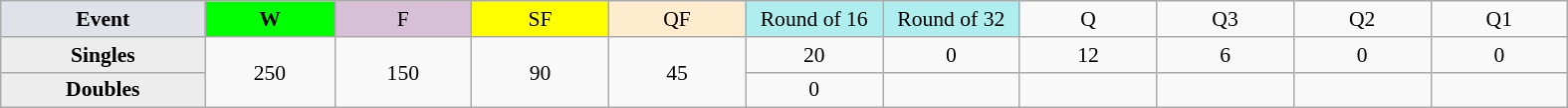<table class=wikitable style=font-size:90%;text-align:center>
<tr>
<td style="width:130px; background:#dfe2e9;"><strong>Event</strong></td>
<td style="width:80px; background:lime;"><strong>W</strong></td>
<td style="width:85px; background:thistle;">F</td>
<td style="width:85px; background:#ff0;">SF</td>
<td style="width:85px; background:#ffebcd;">QF</td>
<td style="width:85px; background:#afeeee;">Round of 16</td>
<td style="width:85px; background:#afeeee;">Round of 32</td>
<td width=85>Q</td>
<td width=85>Q3</td>
<td width=85>Q2</td>
<td width=85>Q1</td>
</tr>
<tr>
<th style="background:#ededed;">Singles</th>
<td rowspan=2>250</td>
<td rowspan=2>150</td>
<td rowspan=2>90</td>
<td rowspan=2>45</td>
<td>20</td>
<td>0</td>
<td>12</td>
<td>6</td>
<td>0</td>
<td>0</td>
</tr>
<tr>
<th style="background:#ededed;">Doubles</th>
<td>0</td>
<td></td>
<td></td>
<td></td>
<td></td>
<td></td>
</tr>
</table>
